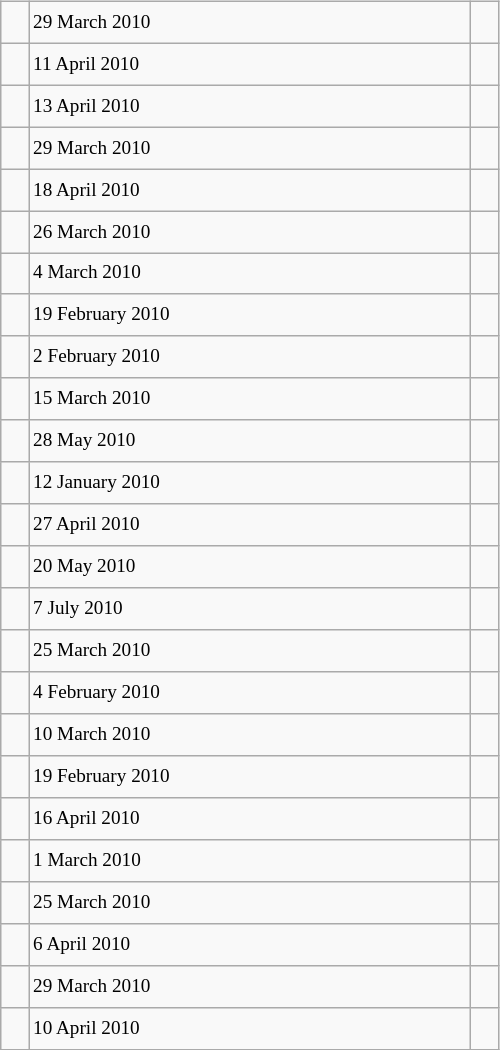<table class="wikitable" style="font-size: 80%; float: left; width: 26em; margin-right: 1em; height: 700px">
<tr>
<td></td>
<td>29 March 2010</td>
<td></td>
</tr>
<tr>
<td></td>
<td>11 April 2010</td>
<td></td>
</tr>
<tr>
<td></td>
<td>13 April 2010</td>
<td></td>
</tr>
<tr>
<td></td>
<td>29 March 2010</td>
<td></td>
</tr>
<tr>
<td></td>
<td>18 April 2010</td>
<td></td>
</tr>
<tr>
<td></td>
<td>26 March 2010</td>
<td></td>
</tr>
<tr>
<td></td>
<td>4 March 2010</td>
<td></td>
</tr>
<tr>
<td></td>
<td>19 February 2010</td>
<td></td>
</tr>
<tr>
<td></td>
<td>2 February 2010</td>
<td></td>
</tr>
<tr>
<td></td>
<td>15 March 2010</td>
<td></td>
</tr>
<tr>
<td></td>
<td>28 May 2010</td>
<td></td>
</tr>
<tr>
<td></td>
<td>12 January 2010</td>
<td></td>
</tr>
<tr>
<td></td>
<td>27 April 2010</td>
<td></td>
</tr>
<tr>
<td></td>
<td>20 May 2010</td>
<td></td>
</tr>
<tr>
<td></td>
<td>7 July 2010</td>
<td></td>
</tr>
<tr>
<td></td>
<td>25 March 2010</td>
<td></td>
</tr>
<tr>
<td></td>
<td>4 February 2010</td>
<td></td>
</tr>
<tr>
<td></td>
<td>10 March 2010</td>
<td></td>
</tr>
<tr>
<td></td>
<td>19 February 2010</td>
<td></td>
</tr>
<tr>
<td></td>
<td>16 April 2010</td>
<td></td>
</tr>
<tr>
<td></td>
<td>1 March 2010</td>
<td></td>
</tr>
<tr>
<td></td>
<td>25 March 2010</td>
<td></td>
</tr>
<tr>
<td></td>
<td>6 April 2010</td>
<td></td>
</tr>
<tr>
<td></td>
<td>29 March 2010</td>
<td></td>
</tr>
<tr>
<td></td>
<td>10 April 2010</td>
<td></td>
</tr>
</table>
